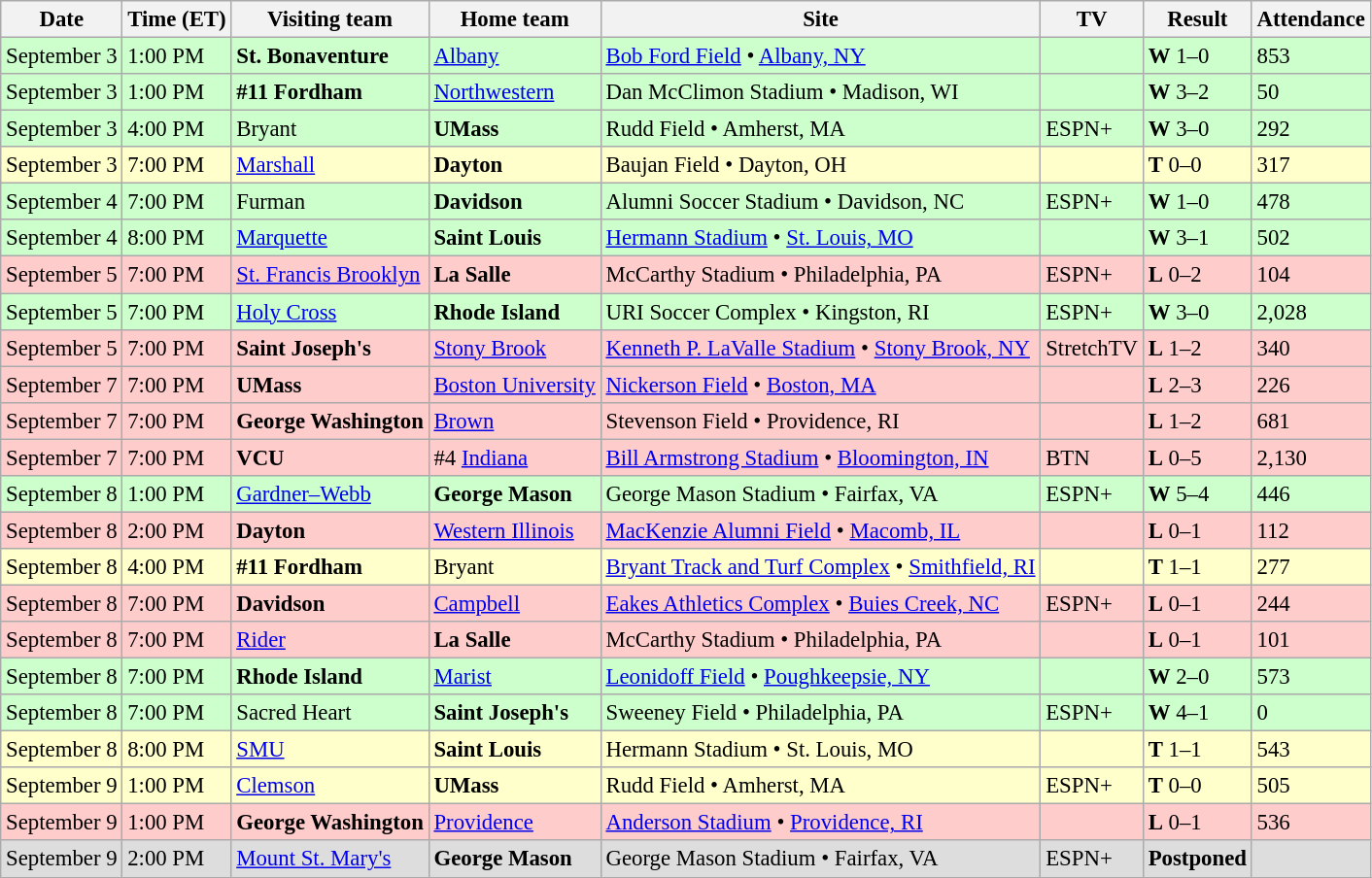<table class="wikitable" style="font-size:95%;">
<tr>
<th>Date</th>
<th>Time (ET)</th>
<th>Visiting team</th>
<th>Home team</th>
<th>Site</th>
<th>TV</th>
<th>Result</th>
<th>Attendance</th>
</tr>
<tr style="background:#cfc;">
<td>September 3</td>
<td>1:00 PM</td>
<td><strong>St. Bonaventure</strong></td>
<td><a href='#'>Albany</a></td>
<td><a href='#'>Bob Ford Field</a> • <a href='#'>Albany, NY</a></td>
<td></td>
<td><strong>W</strong> 1–0</td>
<td>853</td>
</tr>
<tr style="background:#cfc;">
<td>September 3</td>
<td>1:00 PM</td>
<td><strong>#11 Fordham</strong></td>
<td><a href='#'>Northwestern</a></td>
<td>Dan McClimon Stadium • Madison, WI</td>
<td></td>
<td><strong>W</strong> 3–2 </td>
<td>50</td>
</tr>
<tr style="background:#cfc;">
<td>September 3</td>
<td>4:00 PM</td>
<td>Bryant</td>
<td><strong>UMass</strong></td>
<td>Rudd Field • Amherst, MA</td>
<td>ESPN+</td>
<td><strong>W</strong> 3–0</td>
<td>292</td>
</tr>
<tr style="background:#ffc;">
<td>September 3</td>
<td>7:00 PM</td>
<td><a href='#'>Marshall</a></td>
<td><strong>Dayton</strong></td>
<td>Baujan Field • Dayton, OH</td>
<td></td>
<td><strong>T</strong> 0–0 </td>
<td>317</td>
</tr>
<tr style="background:#cfc;">
<td>September 4</td>
<td>7:00 PM</td>
<td>Furman</td>
<td><strong>Davidson</strong></td>
<td>Alumni Soccer Stadium • Davidson, NC</td>
<td>ESPN+</td>
<td><strong>W</strong> 1–0</td>
<td>478</td>
</tr>
<tr style="background:#cfc;">
<td>September 4</td>
<td>8:00 PM</td>
<td><a href='#'>Marquette</a></td>
<td><strong>Saint Louis</strong></td>
<td><a href='#'>Hermann Stadium</a> • <a href='#'>St. Louis, MO</a></td>
<td></td>
<td><strong>W</strong> 3–1</td>
<td>502</td>
</tr>
<tr style="background:#fcc;">
<td>September 5</td>
<td>7:00 PM</td>
<td><a href='#'>St. Francis Brooklyn</a></td>
<td><strong>La Salle</strong></td>
<td>McCarthy Stadium • Philadelphia, PA</td>
<td>ESPN+</td>
<td><strong>L</strong> 0–2</td>
<td>104</td>
</tr>
<tr style="background:#cfc;">
<td>September 5</td>
<td>7:00 PM</td>
<td><a href='#'>Holy Cross</a></td>
<td><strong>Rhode Island</strong></td>
<td>URI Soccer Complex • Kingston, RI</td>
<td>ESPN+</td>
<td><strong>W</strong> 3–0</td>
<td>2,028</td>
</tr>
<tr style="background:#fcc;">
<td>September 5</td>
<td>7:00 PM</td>
<td><strong>Saint Joseph's</strong></td>
<td><a href='#'>Stony Brook</a></td>
<td><a href='#'>Kenneth P. LaValle Stadium</a> • <a href='#'>Stony Brook, NY</a></td>
<td>StretchTV</td>
<td><strong>L</strong> 1–2</td>
<td>340</td>
</tr>
<tr style="background:#fcc;">
<td>September 7</td>
<td>7:00 PM</td>
<td><strong>UMass</strong></td>
<td><a href='#'>Boston University</a></td>
<td><a href='#'>Nickerson Field</a> • <a href='#'>Boston, MA</a></td>
<td></td>
<td><strong>L</strong> 2–3</td>
<td>226</td>
</tr>
<tr style="background:#fcc;">
<td>September 7</td>
<td>7:00 PM</td>
<td><strong>George Washington</strong></td>
<td><a href='#'>Brown</a></td>
<td>Stevenson Field • Providence, RI</td>
<td></td>
<td><strong>L</strong> 1–2 </td>
<td>681</td>
</tr>
<tr style="background:#fcc;">
<td>September 7</td>
<td>7:00 PM</td>
<td><strong>VCU</strong></td>
<td>#4 <a href='#'>Indiana</a></td>
<td><a href='#'>Bill Armstrong Stadium</a> • <a href='#'>Bloomington, IN</a></td>
<td>BTN</td>
<td><strong>L</strong> 0–5</td>
<td>2,130</td>
</tr>
<tr style="background:#cfc;">
<td>September 8</td>
<td>1:00 PM</td>
<td><a href='#'>Gardner–Webb</a></td>
<td><strong>George Mason</strong></td>
<td>George Mason Stadium • Fairfax, VA</td>
<td>ESPN+</td>
<td><strong>W</strong> 5–4 </td>
<td>446</td>
</tr>
<tr style="background:#fcc;">
<td>September 8</td>
<td>2:00 PM</td>
<td><strong>Dayton</strong></td>
<td><a href='#'>Western Illinois</a></td>
<td><a href='#'>MacKenzie Alumni Field</a> • <a href='#'>Macomb, IL</a></td>
<td></td>
<td><strong>L</strong> 0–1</td>
<td>112</td>
</tr>
<tr style="background:#ffc;">
<td>September 8</td>
<td>4:00 PM</td>
<td><strong>#11 Fordham</strong></td>
<td>Bryant</td>
<td><a href='#'>Bryant Track and Turf Complex</a> • <a href='#'>Smithfield, RI</a></td>
<td></td>
<td><strong>T</strong> 1–1 </td>
<td>277</td>
</tr>
<tr style="background:#fcc;">
<td>September 8</td>
<td>7:00 PM</td>
<td><strong>Davidson</strong></td>
<td><a href='#'>Campbell</a></td>
<td><a href='#'>Eakes Athletics Complex</a> • <a href='#'>Buies Creek, NC</a></td>
<td>ESPN+</td>
<td><strong>L</strong> 0–1</td>
<td>244</td>
</tr>
<tr style="background:#fcc;">
<td>September 8</td>
<td>7:00 PM</td>
<td><a href='#'>Rider</a></td>
<td><strong>La Salle</strong></td>
<td>McCarthy Stadium • Philadelphia, PA</td>
<td></td>
<td><strong>L</strong> 0–1</td>
<td>101</td>
</tr>
<tr style="background:#cfc;">
<td>September 8</td>
<td>7:00 PM</td>
<td><strong>Rhode Island</strong></td>
<td><a href='#'>Marist</a></td>
<td><a href='#'>Leonidoff Field</a> • <a href='#'>Poughkeepsie, NY</a></td>
<td></td>
<td><strong>W</strong> 2–0</td>
<td>573</td>
</tr>
<tr style="background:#cfc;">
<td>September 8</td>
<td>7:00 PM</td>
<td>Sacred Heart</td>
<td><strong>Saint Joseph's</strong></td>
<td>Sweeney Field • Philadelphia, PA</td>
<td>ESPN+</td>
<td><strong>W</strong> 4–1</td>
<td>0</td>
</tr>
<tr style="background:#ffc;">
<td>September 8</td>
<td>8:00 PM</td>
<td><a href='#'>SMU</a></td>
<td><strong>Saint Louis</strong></td>
<td>Hermann Stadium • St. Louis, MO</td>
<td></td>
<td><strong>T</strong> 1–1 </td>
<td>543</td>
</tr>
<tr style="background:#ffc;">
<td>September 9</td>
<td>1:00 PM</td>
<td><a href='#'>Clemson</a></td>
<td><strong>UMass</strong></td>
<td>Rudd Field • Amherst, MA</td>
<td>ESPN+</td>
<td><strong>T</strong> 0–0 </td>
<td>505</td>
</tr>
<tr style="background:#fcc;">
<td>September 9</td>
<td>1:00 PM</td>
<td><strong>George Washington</strong></td>
<td><a href='#'>Providence</a></td>
<td><a href='#'>Anderson Stadium</a> • <a href='#'>Providence, RI</a></td>
<td></td>
<td><strong>L</strong> 0–1</td>
<td>536</td>
</tr>
<tr style="background:#ddd;">
<td>September 9</td>
<td>2:00 PM</td>
<td><a href='#'>Mount St. Mary's</a></td>
<td><strong>George Mason</strong></td>
<td>George Mason Stadium • Fairfax, VA</td>
<td>ESPN+</td>
<td><strong>Postponed</strong></td>
<td></td>
</tr>
<tr>
</tr>
</table>
